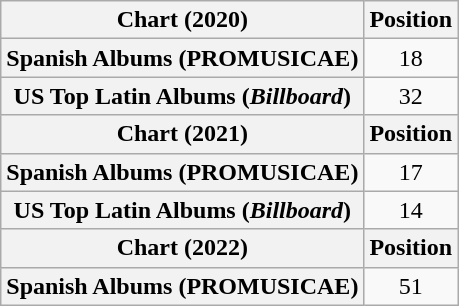<table class="wikitable plainrowheaders" style="text-align:center;">
<tr>
<th scope="col">Chart (2020)</th>
<th scope="col">Position</th>
</tr>
<tr>
<th scope="row">Spanish Albums (PROMUSICAE)</th>
<td>18</td>
</tr>
<tr>
<th scope="row">US Top Latin Albums (<em>Billboard</em>)</th>
<td>32</td>
</tr>
<tr>
<th scope="col">Chart (2021)</th>
<th scope="col">Position</th>
</tr>
<tr>
<th scope="row">Spanish Albums (PROMUSICAE)</th>
<td>17</td>
</tr>
<tr>
<th scope="row">US Top Latin Albums (<em>Billboard</em>)</th>
<td>14</td>
</tr>
<tr>
<th scope="col">Chart (2022)</th>
<th scope="col">Position</th>
</tr>
<tr>
<th scope="row">Spanish Albums (PROMUSICAE)</th>
<td>51</td>
</tr>
</table>
